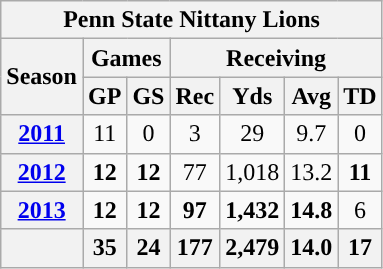<table class="wikitable" style="text-align:center;">
<tr>
<th colspan="7">Penn State Nittany Lions</th>
</tr>
<tr>
<th rowspan="2">Season</th>
<th colspan="2">Games</th>
<th colspan="4">Receiving</th>
</tr>
<tr>
<th>GP</th>
<th>GS</th>
<th>Rec</th>
<th>Yds</th>
<th>Avg</th>
<th>TD</th>
</tr>
<tr>
<th><a href='#'>2011</a></th>
<td>11</td>
<td>0</td>
<td>3</td>
<td>29</td>
<td>9.7</td>
<td>0</td>
</tr>
<tr>
<th><a href='#'>2012</a></th>
<td><strong>12</strong></td>
<td><strong>12</strong></td>
<td>77</td>
<td>1,018</td>
<td>13.2</td>
<td><strong>11</strong></td>
</tr>
<tr>
<th><a href='#'>2013</a></th>
<td><strong>12</strong></td>
<td><strong>12</strong></td>
<td><strong>97</strong></td>
<td><strong>1,432</strong></td>
<td><strong>14.8</strong></td>
<td>6</td>
</tr>
<tr>
<th></th>
<th>35</th>
<th>24</th>
<th>177</th>
<th>2,479</th>
<th>14.0</th>
<th>17</th>
</tr>
</table>
